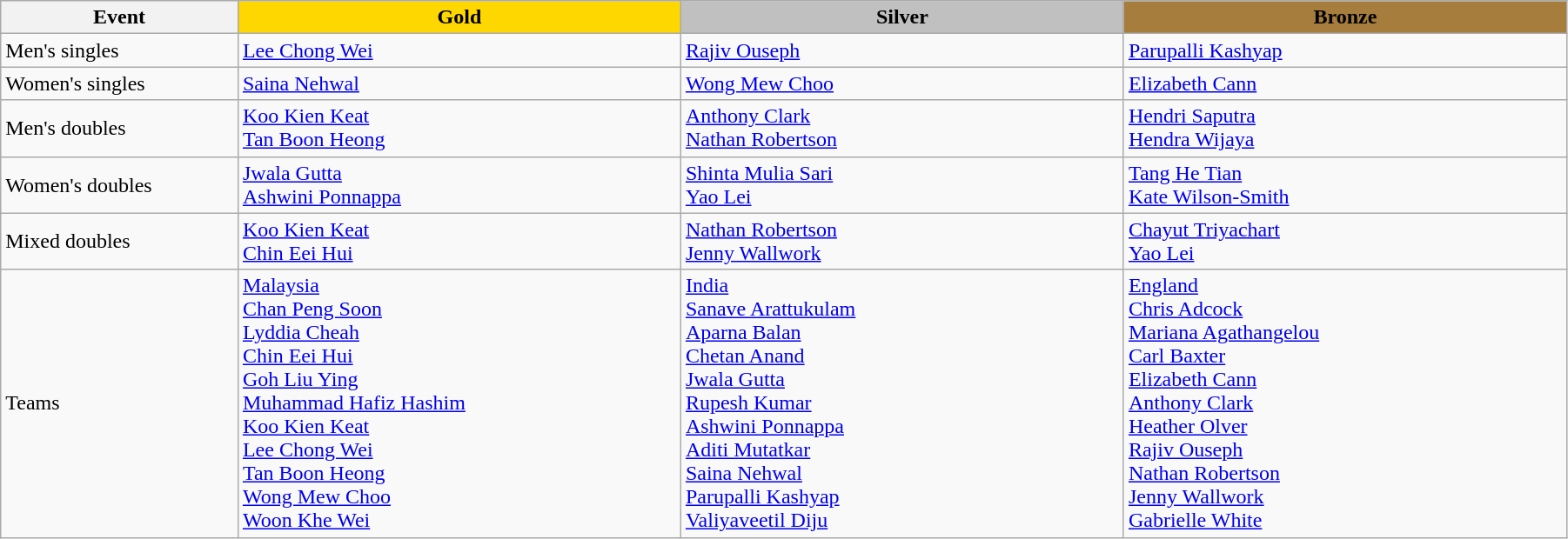<table class="wikitable" style="width:95%;">
<tr>
<th style="width:15%;"><strong>Event</strong></th>
<th style="background:gold; width:28%;">Gold</th>
<th style="background:silver; width:28%;">Silver</th>
<th style="background:#a67d3d; width:28%;">Bronze</th>
</tr>
<tr>
<td>Men's singles</td>
<td> <a href='#'>Lee Chong Wei</a></td>
<td> <a href='#'>Rajiv Ouseph</a></td>
<td> <a href='#'>Parupalli Kashyap</a></td>
</tr>
<tr>
<td>Women's singles</td>
<td> <a href='#'>Saina Nehwal</a></td>
<td> <a href='#'>Wong Mew Choo</a></td>
<td> <a href='#'>Elizabeth Cann</a></td>
</tr>
<tr>
<td>Men's doubles</td>
<td> <a href='#'>Koo Kien Keat</a> <br>  <a href='#'>Tan Boon Heong</a></td>
<td> <a href='#'>Anthony Clark</a> <br> <a href='#'>Nathan Robertson</a></td>
<td> <a href='#'>Hendri Saputra</a> <br>  <a href='#'>Hendra Wijaya</a></td>
</tr>
<tr>
<td>Women's doubles</td>
<td> <a href='#'>Jwala Gutta</a> <br> <a href='#'>Ashwini Ponnappa</a></td>
<td> <a href='#'>Shinta Mulia Sari</a> <br>  <a href='#'>Yao Lei</a></td>
<td> <a href='#'>Tang He Tian</a> <br>  <a href='#'>Kate Wilson-Smith</a></td>
</tr>
<tr>
<td>Mixed doubles</td>
<td> <a href='#'>Koo Kien Keat</a> <br>  <a href='#'>Chin Eei Hui</a></td>
<td> <a href='#'>Nathan Robertson</a> <br>  <a href='#'>Jenny Wallwork</a></td>
<td> <a href='#'>Chayut Triyachart</a> <br>  <a href='#'>Yao Lei</a></td>
</tr>
<tr>
<td>Teams</td>
<td> <a href='#'>Malaysia</a><br><a href='#'>Chan Peng Soon</a><br><a href='#'>Lyddia Cheah</a><br><a href='#'>Chin Eei Hui</a><br><a href='#'>Goh Liu Ying</a><br><a href='#'>Muhammad Hafiz Hashim</a><br><a href='#'>Koo Kien Keat</a><br><a href='#'>Lee Chong Wei</a><br><a href='#'>Tan Boon Heong</a><br><a href='#'>Wong Mew Choo</a><br><a href='#'>Woon Khe Wei</a></td>
<td> <a href='#'>India</a><br><a href='#'>Sanave Arattukulam</a><br><a href='#'>Aparna Balan</a><br><a href='#'>Chetan Anand</a><br><a href='#'>Jwala Gutta</a> <br><a href='#'>Rupesh Kumar</a><br><a href='#'>Ashwini Ponnappa</a><br><a href='#'>Aditi Mutatkar</a><br><a href='#'>Saina Nehwal</a><br><a href='#'>Parupalli Kashyap</a><br><a href='#'>Valiyaveetil Diju</a></td>
<td> <a href='#'>England</a><br><a href='#'>Chris Adcock</a><br><a href='#'>Mariana Agathangelou</a><br><a href='#'>Carl Baxter</a><br><a href='#'>Elizabeth Cann</a> <br><a href='#'>Anthony Clark</a><br><a href='#'>Heather Olver</a><br><a href='#'>Rajiv Ouseph</a><br><a href='#'>Nathan Robertson</a><br><a href='#'>Jenny Wallwork</a><br><a href='#'>Gabrielle White</a></td>
</tr>
</table>
